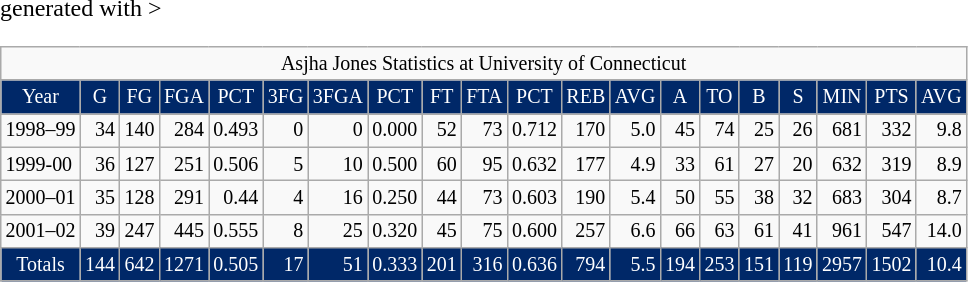<table class="wikitable" <hiddentext>generated with >
<tr style="font-size:10pt" align="center" valign="bottom">
<td colspan="20" height="14">Asjha Jones Statistics at University of Connecticut</td>
</tr>
<tr style="background-color:#002868;font-size:10pt;color:white" align="center" valign="bottom">
<td height="15">Year</td>
<td>G</td>
<td>FG</td>
<td>FGA</td>
<td>PCT</td>
<td>3FG</td>
<td>3FGA</td>
<td>PCT</td>
<td>FT</td>
<td>FTA</td>
<td>PCT</td>
<td>REB</td>
<td>AVG</td>
<td>A</td>
<td>TO</td>
<td>B</td>
<td>S</td>
<td>MIN</td>
<td>PTS</td>
<td>AVG</td>
</tr>
<tr style="font-size:10pt">
<td height="14"  valign="bottom">1998–99</td>
<td align="right" valign="bottom">34</td>
<td align="right" valign="bottom">140</td>
<td align="right" valign="bottom">284</td>
<td align="right" valign="bottom">0.493</td>
<td align="right" valign="bottom">0</td>
<td align="right" valign="bottom">0</td>
<td align="right" valign="bottom">0.000</td>
<td align="right" valign="bottom">52</td>
<td align="right" valign="bottom">73</td>
<td align="right" valign="bottom">0.712</td>
<td align="right" valign="bottom">170</td>
<td align="right" valign="bottom">5.0</td>
<td align="right" valign="bottom">45</td>
<td align="right" valign="bottom">74</td>
<td align="right" valign="bottom">25</td>
<td align="right" valign="bottom">26</td>
<td align="right" valign="bottom">681</td>
<td align="right" valign="bottom">332</td>
<td align="right" valign="bottom">9.8</td>
</tr>
<tr style="font-size:10pt">
<td height="14"  valign="bottom">1999-00</td>
<td align="right" valign="bottom">36</td>
<td align="right" valign="bottom">127</td>
<td align="right" valign="bottom">251</td>
<td align="right" valign="bottom">0.506</td>
<td align="right" valign="bottom">5</td>
<td align="right" valign="bottom">10</td>
<td align="right" valign="bottom">0.500</td>
<td align="right" valign="bottom">60</td>
<td align="right" valign="bottom">95</td>
<td align="right" valign="bottom">0.632</td>
<td align="right" valign="bottom">177</td>
<td align="right" valign="bottom">4.9</td>
<td align="right" valign="bottom">33</td>
<td align="right" valign="bottom">61</td>
<td align="right" valign="bottom">27</td>
<td align="right" valign="bottom">20</td>
<td align="right" valign="bottom">632</td>
<td align="right" valign="bottom">319</td>
<td align="right" valign="bottom">8.9</td>
</tr>
<tr style="font-size:10pt">
<td height="14"  valign="bottom">2000–01</td>
<td align="right" valign="bottom">35</td>
<td align="right" valign="bottom">128</td>
<td align="right" valign="bottom">291</td>
<td align="right" valign="bottom">0.44</td>
<td align="right" valign="bottom">4</td>
<td align="right" valign="bottom">16</td>
<td align="right" valign="bottom">0.250</td>
<td align="right" valign="bottom">44</td>
<td align="right" valign="bottom">73</td>
<td align="right" valign="bottom">0.603</td>
<td align="right" valign="bottom">190</td>
<td align="right" valign="bottom">5.4</td>
<td align="right" valign="bottom">50</td>
<td align="right" valign="bottom">55</td>
<td align="right" valign="bottom">38</td>
<td align="right" valign="bottom">32</td>
<td align="right" valign="bottom">683</td>
<td align="right" valign="bottom">304</td>
<td align="right" valign="bottom">8.7</td>
</tr>
<tr style="font-size:10pt">
<td height="14"  valign="bottom">2001–02</td>
<td align="right" valign="bottom">39</td>
<td align="right" valign="bottom">247</td>
<td align="right" valign="bottom">445</td>
<td align="right" valign="bottom">0.555</td>
<td align="right" valign="bottom">8</td>
<td align="right" valign="bottom">25</td>
<td align="right" valign="bottom">0.320</td>
<td align="right" valign="bottom">45</td>
<td align="right" valign="bottom">75</td>
<td align="right" valign="bottom">0.600</td>
<td align="right" valign="bottom">257</td>
<td align="right" valign="bottom">6.6</td>
<td align="right" valign="bottom">66</td>
<td align="right" valign="bottom">63</td>
<td align="right" valign="bottom">61</td>
<td align="right" valign="bottom">41</td>
<td align="right" valign="bottom">961</td>
<td align="right" valign="bottom">547</td>
<td align="right" valign="bottom">14.0</td>
</tr>
<tr style="background-color:#002868;font-size:10pt;color:white">
<td height="15" align="center" valign="bottom">Totals</td>
<td align="right" valign="bottom">144</td>
<td align="right" valign="bottom">642</td>
<td align="right" valign="bottom">1271</td>
<td align="right" valign="bottom">0.505</td>
<td align="right" valign="bottom">17</td>
<td align="right" valign="bottom">51</td>
<td align="right" valign="bottom">0.333</td>
<td align="right" valign="bottom">201</td>
<td align="right" valign="bottom">316</td>
<td align="right" valign="bottom">0.636</td>
<td align="right" valign="bottom">794</td>
<td align="right" valign="bottom">5.5</td>
<td align="right" valign="bottom">194</td>
<td align="right" valign="bottom">253</td>
<td align="right" valign="bottom">151</td>
<td align="right" valign="bottom">119</td>
<td align="right" valign="bottom">2957</td>
<td align="right" valign="bottom">1502</td>
<td align="right" valign="bottom">10.4</td>
</tr>
</table>
